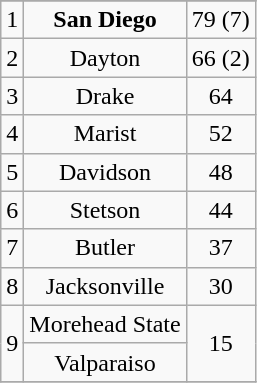<table class="wikitable">
<tr align="center">
</tr>
<tr align="center">
<td>1</td>
<td><strong>San Diego</strong></td>
<td>79 (7)</td>
</tr>
<tr align="center">
<td>2</td>
<td>Dayton</td>
<td>66 (2)</td>
</tr>
<tr align="center">
<td>3</td>
<td>Drake</td>
<td>64</td>
</tr>
<tr align="center">
<td>4</td>
<td>Marist</td>
<td>52</td>
</tr>
<tr align="center">
<td>5</td>
<td>Davidson</td>
<td>48</td>
</tr>
<tr align="center">
<td>6</td>
<td>Stetson</td>
<td>44</td>
</tr>
<tr align="center">
<td>7</td>
<td>Butler</td>
<td>37</td>
</tr>
<tr align="center">
<td>8</td>
<td>Jacksonville</td>
<td>30</td>
</tr>
<tr align="center">
<td rowspan=2>9</td>
<td>Morehead State</td>
<td rowspan=2>15</td>
</tr>
<tr align="center">
<td>Valparaiso</td>
</tr>
<tr>
</tr>
</table>
